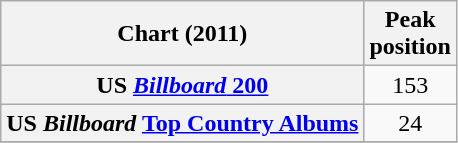<table class="wikitable plainrowheaders">
<tr>
<th>Chart (2011)</th>
<th>Peak<br>position</th>
</tr>
<tr>
<th scope="row">US <a href='#'><em>Billboard</em> 200</a></th>
<td align="center">153</td>
</tr>
<tr>
<th scope="row">US <em>Billboard</em> <a href='#'>Top Country Albums</a></th>
<td align="center">24</td>
</tr>
<tr>
</tr>
</table>
